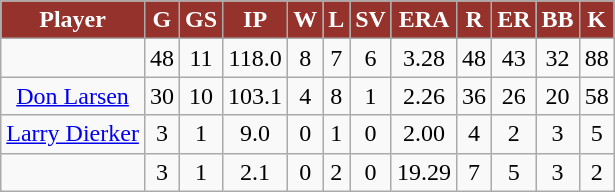<table class="wikitable sortable">
<tr>
<th style="background:#95322c; color:#FFFFFF">Player</th>
<th style="background:#95322c; color:#FFFFFF">G</th>
<th style="background:#95322c; color:#FFFFFF">GS</th>
<th style="background:#95322c; color:#FFFFFF">IP</th>
<th style="background:#95322c; color:#FFFFFF">W</th>
<th style="background:#95322c; color:#FFFFFF">L</th>
<th style="background:#95322c; color:#FFFFFF">SV</th>
<th style="background:#95322c; color:#FFFFFF">ERA</th>
<th style="background:#95322c; color:#FFFFFF">R</th>
<th style="background:#95322c; color:#FFFFFF">ER</th>
<th style="background:#95322c; color:#FFFFFF">BB</th>
<th style="background:#95322c; color:#FFFFFF">K</th>
</tr>
<tr align="center">
<td></td>
<td>48</td>
<td>11</td>
<td>118.0</td>
<td>8</td>
<td>7</td>
<td>6</td>
<td>3.28</td>
<td>48</td>
<td>43</td>
<td>32</td>
<td>88</td>
</tr>
<tr align="center">
<td><a href='#'>Don Larsen</a></td>
<td>30</td>
<td>10</td>
<td>103.1</td>
<td>4</td>
<td>8</td>
<td>1</td>
<td>2.26</td>
<td>36</td>
<td>26</td>
<td>20</td>
<td>58</td>
</tr>
<tr align="center">
<td><a href='#'>Larry Dierker</a></td>
<td>3</td>
<td>1</td>
<td>9.0</td>
<td>0</td>
<td>1</td>
<td>0</td>
<td>2.00</td>
<td>4</td>
<td>2</td>
<td>3</td>
<td>5</td>
</tr>
<tr align="center">
<td></td>
<td>3</td>
<td>1</td>
<td>2.1</td>
<td>0</td>
<td>2</td>
<td>0</td>
<td>19.29</td>
<td>7</td>
<td>5</td>
<td>3</td>
<td>2</td>
</tr>
</table>
